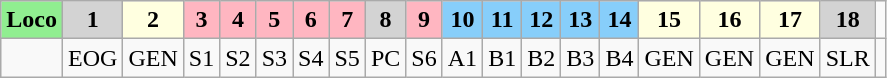<table class="wikitable plainrowheaders unsortable" style="text-align:center">
<tr>
<th scope="col" rowspan="1" style="background:lightgreen;">Loco</th>
<th scope="col" rowspan="1" style="background:lightgrey;">1</th>
<th scope="col" rowspan="1" style="background:lightyellow;">2</th>
<th scope="col" rowspan="1" style="background:lightpink;">3</th>
<th scope="col" rowspan="1" style="background:lightpink;">4</th>
<th scope="col" rowspan="1" style="background:lightpink;">5</th>
<th scope="col" rowspan="1" style="background:lightpink;">6</th>
<th scope="col" rowspan="1" style="background:lightpink;">7</th>
<th scope="col" rowspan="1" style="background:lightgrey;">8</th>
<th scope="col" rowspan="1" style="background:lightpink;">9</th>
<th scope="col" rowspan="1" style="background:lightskyblue;">10</th>
<th scope="col" rowspan="1" style="background:lightskyblue;">11</th>
<th scope="col" rowspan="1" style="background:lightskyblue;">12</th>
<th scope="col" rowspan="1" style="background:lightskyblue;">13</th>
<th scope="col" rowspan="1" style="background:lightskyblue;">14</th>
<th scope="col" rowspan="1" style="background:lightyellow;">15</th>
<th scope="col" rowspan="1" style="background:lightyellow;">16</th>
<th scope="col" rowspan="1" style="background:lightyellow;">17</th>
<th scope="col" rowspan="1" style="background:lightgrey;">18</th>
</tr>
<tr>
<td></td>
<td>EOG</td>
<td>GEN</td>
<td>S1</td>
<td>S2</td>
<td>S3</td>
<td>S4</td>
<td>S5</td>
<td>PC</td>
<td>S6</td>
<td>A1</td>
<td>B1</td>
<td>B2</td>
<td>B3</td>
<td>B4</td>
<td>GEN</td>
<td>GEN</td>
<td>GEN</td>
<td>SLR</td>
<td></td>
</tr>
</table>
